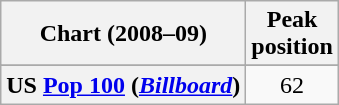<table class="wikitable sortable plainrowheaders">
<tr>
<th>Chart (2008–09)</th>
<th>Peak<br>position</th>
</tr>
<tr>
</tr>
<tr>
</tr>
<tr>
</tr>
<tr>
<th scope="row">US <a href='#'>Pop 100</a> (<em><a href='#'>Billboard</a></em>)</th>
<td style="text-align:center;">62</td>
</tr>
</table>
